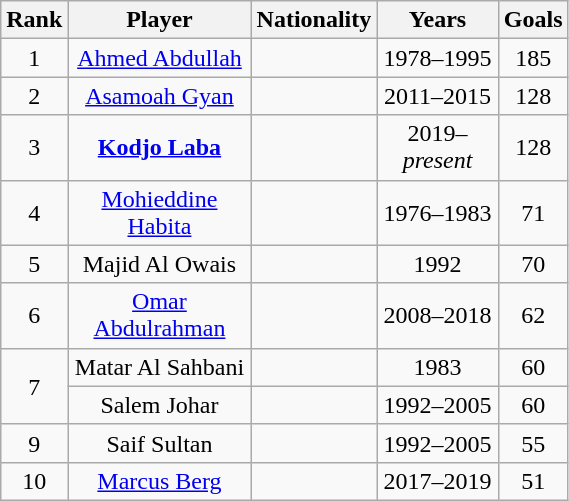<table class="wikitable sortable" style=text-align:center;width:30%>
<tr>
<th>Rank</th>
<th>Player</th>
<th>Nationality</th>
<th>Years</th>
<th>Goals</th>
</tr>
<tr>
<td>1</td>
<td><a href='#'>Ahmed Abdullah</a></td>
<td></td>
<td>1978–1995</td>
<td>185</td>
</tr>
<tr>
<td>2</td>
<td><a href='#'>Asamoah Gyan</a></td>
<td></td>
<td>2011–2015</td>
<td>128</td>
</tr>
<tr>
<td>3</td>
<td><strong><a href='#'>Kodjo Laba</a></strong></td>
<td></td>
<td>2019–<em>present</em></td>
<td>128</td>
</tr>
<tr>
<td>4</td>
<td><a href='#'>Mohieddine Habita</a></td>
<td></td>
<td>1976–1983</td>
<td>71</td>
</tr>
<tr>
<td>5</td>
<td>Majid Al Owais</td>
<td></td>
<td>1992</td>
<td>70</td>
</tr>
<tr>
<td>6</td>
<td><a href='#'>Omar Abdulrahman</a></td>
<td></td>
<td>2008–2018</td>
<td>62</td>
</tr>
<tr>
<td rowspan="2">7</td>
<td>Matar Al Sahbani</td>
<td></td>
<td>1983</td>
<td>60</td>
</tr>
<tr>
<td>Salem Johar</td>
<td></td>
<td>1992–2005</td>
<td>60</td>
</tr>
<tr>
<td>9</td>
<td>Saif Sultan</td>
<td></td>
<td>1992–2005</td>
<td>55</td>
</tr>
<tr>
<td>10</td>
<td><a href='#'>Marcus Berg</a></td>
<td></td>
<td>2017–2019</td>
<td>51</td>
</tr>
</table>
